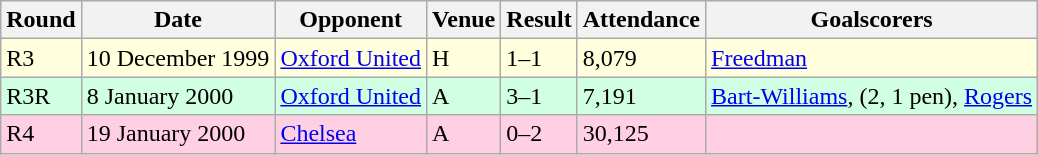<table class="wikitable">
<tr>
<th>Round</th>
<th>Date</th>
<th>Opponent</th>
<th>Venue</th>
<th>Result</th>
<th>Attendance</th>
<th>Goalscorers</th>
</tr>
<tr style="background-color: #ffffdd;">
<td>R3</td>
<td>10 December 1999</td>
<td><a href='#'>Oxford United</a></td>
<td>H</td>
<td>1–1</td>
<td>8,079</td>
<td><a href='#'>Freedman</a></td>
</tr>
<tr style="background-color: #d0ffe3;">
<td>R3R</td>
<td>8 January 2000</td>
<td><a href='#'>Oxford United</a></td>
<td>A</td>
<td>3–1</td>
<td>7,191</td>
<td><a href='#'>Bart-Williams</a>, (2, 1 pen), <a href='#'>Rogers</a></td>
</tr>
<tr style="background-color: #ffd0e3;">
<td>R4</td>
<td>19 January 2000</td>
<td><a href='#'>Chelsea</a></td>
<td>A</td>
<td>0–2</td>
<td>30,125</td>
<td></td>
</tr>
</table>
